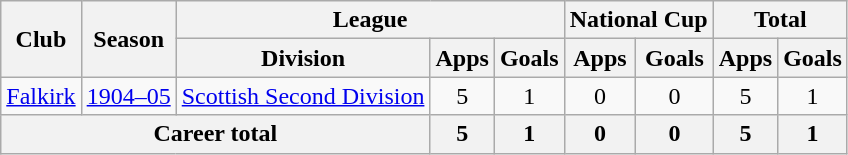<table class="wikitable" style="text-align:center">
<tr>
<th rowspan="2">Club</th>
<th rowspan="2">Season</th>
<th colspan="3">League</th>
<th colspan="2">National Cup</th>
<th colspan="2">Total</th>
</tr>
<tr>
<th>Division</th>
<th>Apps</th>
<th>Goals</th>
<th>Apps</th>
<th>Goals</th>
<th>Apps</th>
<th>Goals</th>
</tr>
<tr>
<td><a href='#'>Falkirk</a></td>
<td><a href='#'>1904–05</a></td>
<td><a href='#'>Scottish Second Division</a></td>
<td>5</td>
<td>1</td>
<td>0</td>
<td>0</td>
<td>5</td>
<td>1</td>
</tr>
<tr>
<th colspan="3">Career total</th>
<th>5</th>
<th>1</th>
<th>0</th>
<th>0</th>
<th>5</th>
<th>1</th>
</tr>
</table>
